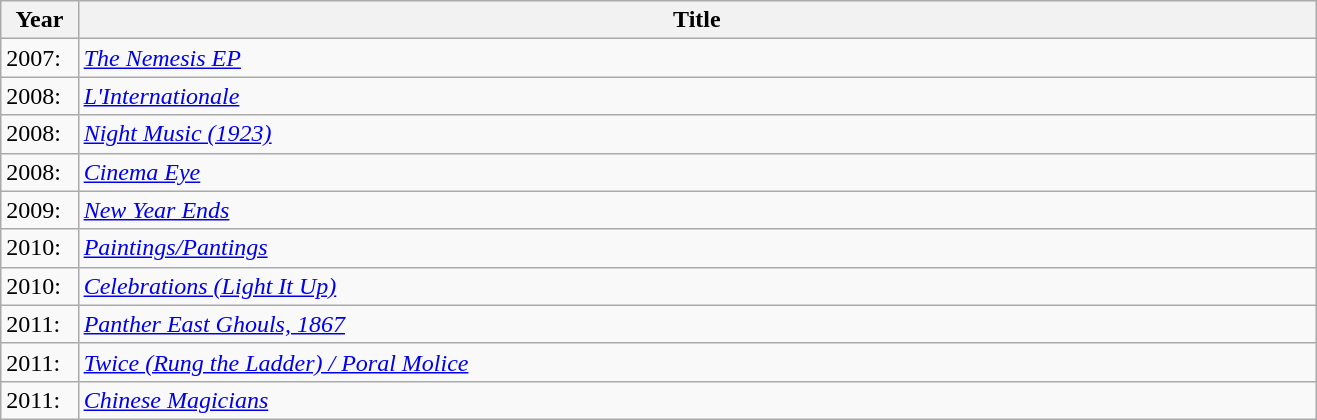<table class="wikitable">
<tr>
<th width=5%>Year</th>
<th width=80%>Title</th>
</tr>
<tr>
<td>2007:</td>
<td><em><a href='#'>The Nemesis EP</a></em></td>
</tr>
<tr>
<td>2008:</td>
<td><em><a href='#'>L'Internationale</a></em></td>
</tr>
<tr>
<td>2008:</td>
<td><em><a href='#'>Night Music (1923)</a></em></td>
</tr>
<tr>
<td>2008:</td>
<td><em><a href='#'>Cinema Eye</a></em></td>
</tr>
<tr>
<td>2009:</td>
<td><em><a href='#'>New Year Ends</a></em></td>
</tr>
<tr>
<td>2010:</td>
<td><em><a href='#'>Paintings/Pantings</a></em></td>
</tr>
<tr>
<td>2010:</td>
<td><em><a href='#'>Celebrations (Light It Up)</a></em></td>
</tr>
<tr>
<td>2011:</td>
<td><em><a href='#'>Panther East Ghouls, 1867</a></em></td>
</tr>
<tr>
<td>2011:</td>
<td><em><a href='#'>Twice (Rung the Ladder) / Poral Molice</a></em></td>
</tr>
<tr>
<td>2011:</td>
<td><em><a href='#'>Chinese Magicians</a></em></td>
</tr>
</table>
